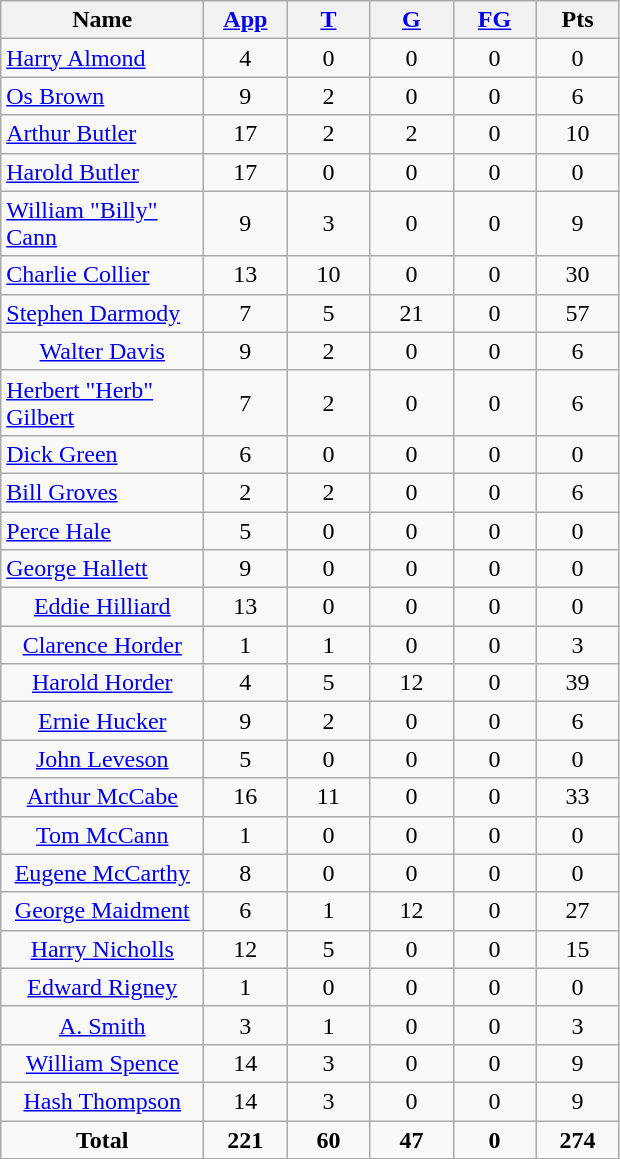<table class="wikitable sortable" style="text-align: center;">
<tr>
<th style="width:8em">Name</th>
<th style="width:3em"><a href='#'>App</a></th>
<th style="width:3em"><a href='#'>T</a></th>
<th style="width:3em"><a href='#'>G</a></th>
<th style="width:3em"><a href='#'>FG</a></th>
<th style="width:3em">Pts</th>
</tr>
<tr>
<td style="text-align:left;"><a href='#'>Harry Almond</a></td>
<td>4</td>
<td>0</td>
<td>0</td>
<td>0</td>
<td>0</td>
</tr>
<tr>
<td style="text-align:left;"><a href='#'>Os Brown</a></td>
<td>9</td>
<td>2</td>
<td>0</td>
<td>0</td>
<td>6</td>
</tr>
<tr>
<td style="text-align:left;"><a href='#'>Arthur Butler</a></td>
<td>17</td>
<td>2</td>
<td>2</td>
<td>0</td>
<td>10</td>
</tr>
<tr>
<td style="text-align:left;"><a href='#'>Harold Butler</a></td>
<td>17</td>
<td>0</td>
<td>0</td>
<td>0</td>
<td>0</td>
</tr>
<tr>
<td style="text-align:left;"><a href='#'>William "Billy" Cann</a></td>
<td>9</td>
<td>3</td>
<td>0</td>
<td>0</td>
<td>9</td>
</tr>
<tr>
<td style="text-align:left;"><a href='#'>Charlie Collier</a></td>
<td>13</td>
<td>10</td>
<td>0</td>
<td>0</td>
<td>30</td>
</tr>
<tr>
<td style="text-align:left;"><a href='#'>Stephen Darmody</a></td>
<td>7</td>
<td>5</td>
<td>21</td>
<td>0</td>
<td>57</td>
</tr>
<tr>
<td><a href='#'>Walter Davis</a></td>
<td>9</td>
<td>2</td>
<td>0</td>
<td>0</td>
<td>6</td>
</tr>
<tr>
<td style="text-align:left;"><a href='#'>Herbert "Herb" Gilbert</a></td>
<td>7</td>
<td>2</td>
<td>0</td>
<td>0</td>
<td>6</td>
</tr>
<tr>
<td style="text-align:left;"><a href='#'>Dick Green</a></td>
<td>6</td>
<td>0</td>
<td>0</td>
<td>0</td>
<td>0</td>
</tr>
<tr>
<td style="text-align:left;"><a href='#'>Bill Groves</a></td>
<td>2</td>
<td>2</td>
<td>0</td>
<td>0</td>
<td>6</td>
</tr>
<tr>
<td style="text-align:left;"><a href='#'>Perce Hale</a></td>
<td>5</td>
<td>0</td>
<td>0</td>
<td>0</td>
<td>0</td>
</tr>
<tr>
<td style="text-align:left;"><a href='#'>George Hallett</a></td>
<td>9</td>
<td>0</td>
<td>0</td>
<td>0</td>
<td>0</td>
</tr>
<tr>
<td><a href='#'>Eddie Hilliard</a></td>
<td>13</td>
<td>0</td>
<td>0</td>
<td>0</td>
<td>0</td>
</tr>
<tr>
<td><a href='#'>Clarence Horder</a></td>
<td>1</td>
<td>1</td>
<td>0</td>
<td>0</td>
<td>3</td>
</tr>
<tr>
<td><a href='#'>Harold Horder</a></td>
<td>4</td>
<td>5</td>
<td>12</td>
<td>0</td>
<td>39</td>
</tr>
<tr>
<td><a href='#'>Ernie Hucker</a></td>
<td>9</td>
<td>2</td>
<td>0</td>
<td>0</td>
<td>6</td>
</tr>
<tr>
<td><a href='#'>John Leveson</a></td>
<td>5</td>
<td>0</td>
<td>0</td>
<td>0</td>
<td>0</td>
</tr>
<tr>
<td><a href='#'>Arthur McCabe</a></td>
<td>16</td>
<td>11</td>
<td>0</td>
<td>0</td>
<td>33</td>
</tr>
<tr>
<td><a href='#'>Tom McCann</a></td>
<td>1</td>
<td>0</td>
<td>0</td>
<td>0</td>
<td>0</td>
</tr>
<tr>
<td><a href='#'>Eugene McCarthy</a></td>
<td>8</td>
<td>0</td>
<td>0</td>
<td>0</td>
<td>0</td>
</tr>
<tr>
<td><a href='#'>George Maidment</a></td>
<td>6</td>
<td>1</td>
<td>12</td>
<td>0</td>
<td>27</td>
</tr>
<tr>
<td><a href='#'>Harry Nicholls</a></td>
<td>12</td>
<td>5</td>
<td>0</td>
<td>0</td>
<td>15</td>
</tr>
<tr>
<td><a href='#'>Edward Rigney</a></td>
<td>1</td>
<td>0</td>
<td>0</td>
<td>0</td>
<td>0</td>
</tr>
<tr>
<td><a href='#'>A. Smith</a></td>
<td>3</td>
<td>1</td>
<td>0</td>
<td>0</td>
<td>3</td>
</tr>
<tr>
<td><a href='#'>William Spence</a></td>
<td>14</td>
<td>3</td>
<td>0</td>
<td>0</td>
<td>9</td>
</tr>
<tr>
<td><a href='#'>Hash Thompson</a></td>
<td>14</td>
<td>3</td>
<td>0</td>
<td>0</td>
<td>9</td>
</tr>
<tr>
<td><strong>Total</strong></td>
<td><strong>221</strong></td>
<td><strong>60</strong></td>
<td><strong>47</strong></td>
<td><strong>0</strong></td>
<td><strong>274</strong></td>
</tr>
</table>
